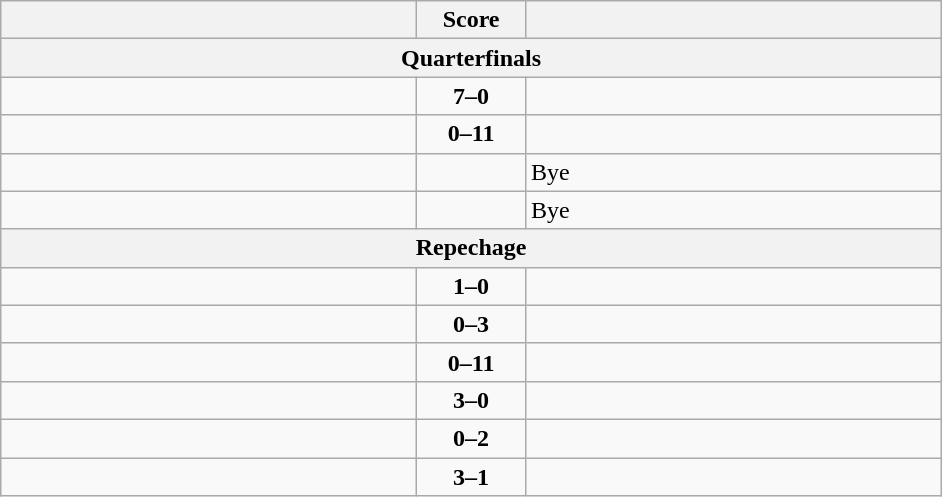<table class="wikitable" style="text-align: left;">
<tr>
<th align="right" width="270"></th>
<th width="65">Score</th>
<th align="left" width="270"></th>
</tr>
<tr>
<th colspan="3">Quarterfinals</th>
</tr>
<tr>
<td><strong></strong></td>
<td align=center><strong>7–0</strong></td>
<td></td>
</tr>
<tr>
<td></td>
<td align=center><strong>0–11</strong></td>
<td><strong></strong></td>
</tr>
<tr>
<td><strong></strong></td>
<td align=center></td>
<td>Bye</td>
</tr>
<tr>
<td><strong></strong></td>
<td align=center></td>
<td>Bye</td>
</tr>
<tr>
<th colspan="3">Repechage</th>
</tr>
<tr>
<td><strong></strong></td>
<td align=center><strong>1–0</strong></td>
<td></td>
</tr>
<tr>
<td></td>
<td align=center><strong>0–3</strong></td>
<td><strong></strong></td>
</tr>
<tr>
<td></td>
<td align=center><strong>0–11</strong></td>
<td><strong></strong></td>
</tr>
<tr>
<td><strong></strong></td>
<td align=center><strong>3–0</strong></td>
<td></td>
</tr>
<tr>
<td></td>
<td align=center><strong>0–2</strong></td>
<td><strong></strong></td>
</tr>
<tr>
<td><strong></strong></td>
<td align=center><strong>3–1</strong></td>
<td></td>
</tr>
</table>
